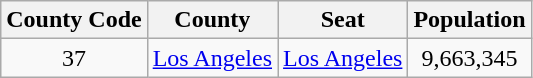<table class="wikitable sortable" style="text-align:center;">
<tr>
<th> County Code</th>
<th>County</th>
<th>Seat</th>
<th>Population</th>
</tr>
<tr>
<td>37</td>
<td><a href='#'>Los Angeles</a></td>
<td><a href='#'>Los Angeles</a></td>
<td>9,663,345</td>
</tr>
</table>
